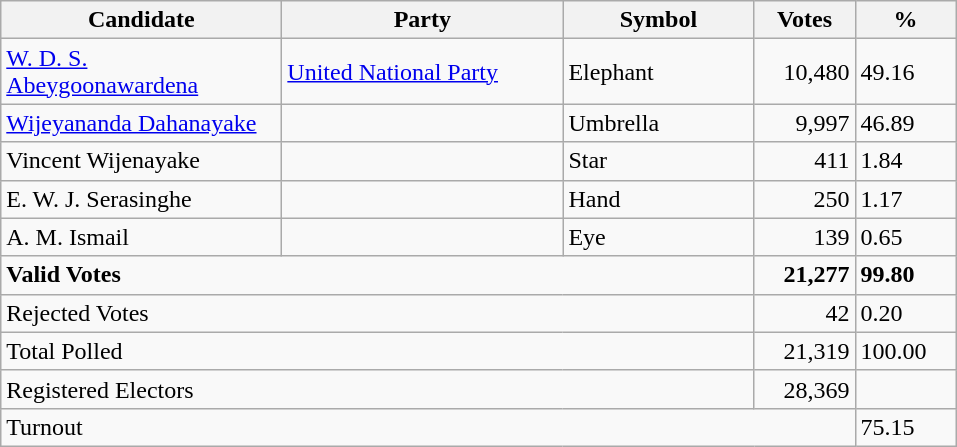<table class="wikitable" border="1" style="text-align:right;">
<tr>
<th align=left width="180">Candidate</th>
<th align=left width="180">Party</th>
<th align=left width="120">Symbol</th>
<th align=left width="60">Votes</th>
<th align=left width="60">%</th>
</tr>
<tr>
<td align=left><a href='#'>W. D. S. Abeygoonawardena</a></td>
<td align=left><a href='#'>United National Party</a></td>
<td align=left>Elephant</td>
<td align=right>10,480</td>
<td align=left>49.16</td>
</tr>
<tr>
<td align=left><a href='#'>Wijeyananda Dahanayake</a></td>
<td align=left></td>
<td align=left>Umbrella</td>
<td align=right>9,997</td>
<td align=left>46.89</td>
</tr>
<tr>
<td align=left>Vincent Wijenayake</td>
<td align=left></td>
<td align=left>Star</td>
<td align=right>411</td>
<td align=left>1.84</td>
</tr>
<tr>
<td align=left>E. W. J. Serasinghe</td>
<td align=left></td>
<td align=left>Hand</td>
<td align=right>250</td>
<td align=left>1.17</td>
</tr>
<tr>
<td align=left>A. M. Ismail</td>
<td align=left></td>
<td align=left>Eye</td>
<td align=right>139</td>
<td align=left>0.65</td>
</tr>
<tr>
<td align=left colspan=3><strong>Valid Votes</strong></td>
<td align=right><strong>21,277 </strong></td>
<td align=left><strong>99.80</strong></td>
</tr>
<tr>
<td align=left colspan=3>Rejected Votes</td>
<td align=right>42</td>
<td align=left>0.20</td>
</tr>
<tr>
<td align=left colspan=3>Total Polled</td>
<td align=right>21,319</td>
<td align=left>100.00</td>
</tr>
<tr>
<td align=left colspan=3>Registered Electors</td>
<td align=right>28,369</td>
<td></td>
</tr>
<tr>
<td align=left colspan=4>Turnout</td>
<td align=left>75.15</td>
</tr>
</table>
